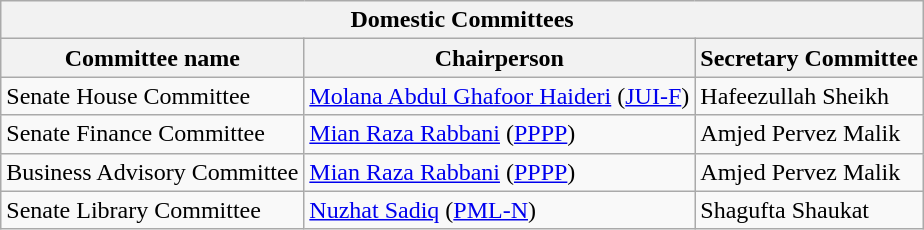<table class="wikitable">
<tr>
<th colspan="3">Domestic Committees</th>
</tr>
<tr>
<th>Committee name</th>
<th>Chairperson</th>
<th><strong>Secretary Committee</strong></th>
</tr>
<tr>
<td>Senate House Committee</td>
<td><a href='#'>Molana Abdul Ghafoor Haideri</a> (<a href='#'>JUI-F</a>)</td>
<td>Hafeezullah Sheikh</td>
</tr>
<tr>
<td>Senate Finance Committee</td>
<td><a href='#'>Mian Raza Rabbani</a> (<a href='#'>PPPP</a>)</td>
<td>Amjed Pervez Malik</td>
</tr>
<tr>
<td>Business Advisory Committee</td>
<td><a href='#'>Mian Raza Rabbani</a> (<a href='#'>PPPP</a>)</td>
<td>Amjed Pervez Malik</td>
</tr>
<tr>
<td>Senate Library Committee</td>
<td><a href='#'>Nuzhat Sadiq</a> (<a href='#'>PML-N</a>)</td>
<td>Shagufta Shaukat</td>
</tr>
</table>
